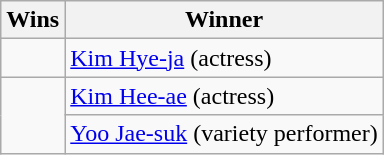<table class="wikitable">
<tr>
<th>Wins</th>
<th>Winner</th>
</tr>
<tr>
<td></td>
<td><a href='#'>Kim Hye-ja</a> (actress)</td>
</tr>
<tr>
<td rowspan="2"></td>
<td><a href='#'>Kim Hee-ae</a> (actress)</td>
</tr>
<tr>
<td><a href='#'>Yoo Jae-suk</a> (variety performer)</td>
</tr>
</table>
